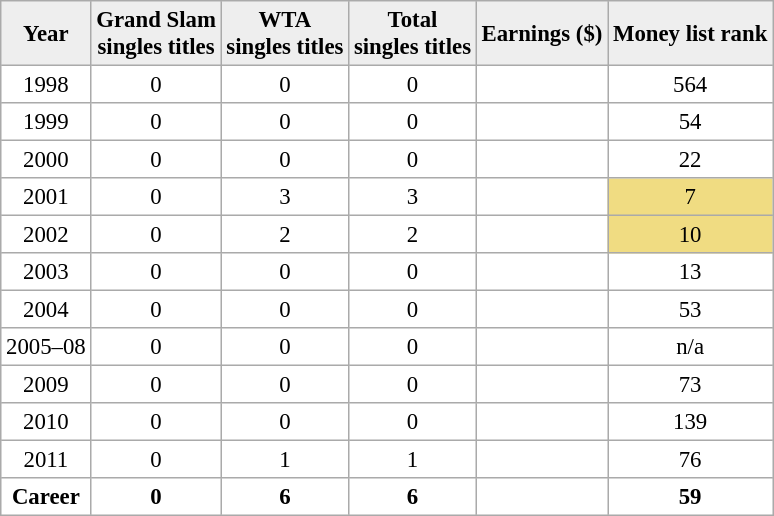<table cellpadding=3 cellspacing=0 border=1 style="text-align:center;font-size:95%;border:#aaa solid 1px;border-collapse:collapse">
<tr style="background:#eee;">
<th>Year</th>
<th>Grand Slam<br>singles titles</th>
<th>WTA <br>singles titles</th>
<th>Total<br>singles titles</th>
<th>Earnings ($)</th>
<th>Money list rank</th>
</tr>
<tr>
<td>1998</td>
<td>0</td>
<td>0</td>
<td>0</td>
<td align=right></td>
<td>564</td>
</tr>
<tr>
<td>1999</td>
<td>0</td>
<td>0</td>
<td>0</td>
<td align=right></td>
<td>54</td>
</tr>
<tr>
<td>2000</td>
<td>0</td>
<td>0</td>
<td>0</td>
<td align=right></td>
<td>22</td>
</tr>
<tr>
<td>2001</td>
<td>0</td>
<td>3</td>
<td>3</td>
<td align=right></td>
<td style=background:#F0DC82;>7</td>
</tr>
<tr>
<td>2002</td>
<td>0</td>
<td>2</td>
<td>2</td>
<td align=right></td>
<td style=background:#F0DC82;>10</td>
</tr>
<tr>
<td>2003</td>
<td>0</td>
<td>0</td>
<td>0</td>
<td align=right></td>
<td>13</td>
</tr>
<tr>
<td>2004</td>
<td>0</td>
<td>0</td>
<td>0</td>
<td align=right></td>
<td>53</td>
</tr>
<tr>
<td>2005–08</td>
<td>0</td>
<td>0</td>
<td>0</td>
<td align=right></td>
<td>n/a</td>
</tr>
<tr>
<td>2009</td>
<td>0</td>
<td>0</td>
<td>0</td>
<td align=right></td>
<td>73</td>
</tr>
<tr>
<td>2010</td>
<td>0</td>
<td>0</td>
<td>0</td>
<td align=right></td>
<td>139</td>
</tr>
<tr>
<td>2011</td>
<td>0</td>
<td>1</td>
<td>1</td>
<td align=right></td>
<td>76</td>
</tr>
<tr>
<th>Career</th>
<th>0</th>
<th>6</th>
<th>6</th>
<th align=right></th>
<th>59</th>
</tr>
</table>
